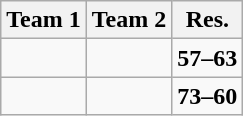<table class="wikitable">
<tr>
<th><strong>Team 1</strong></th>
<th><strong>Team 2</strong></th>
<th><strong>Res.</strong></th>
</tr>
<tr>
<td></td>
<td></td>
<td><strong>57–63</strong></td>
</tr>
<tr>
<td></td>
<td></td>
<td><strong>73–60</strong></td>
</tr>
</table>
